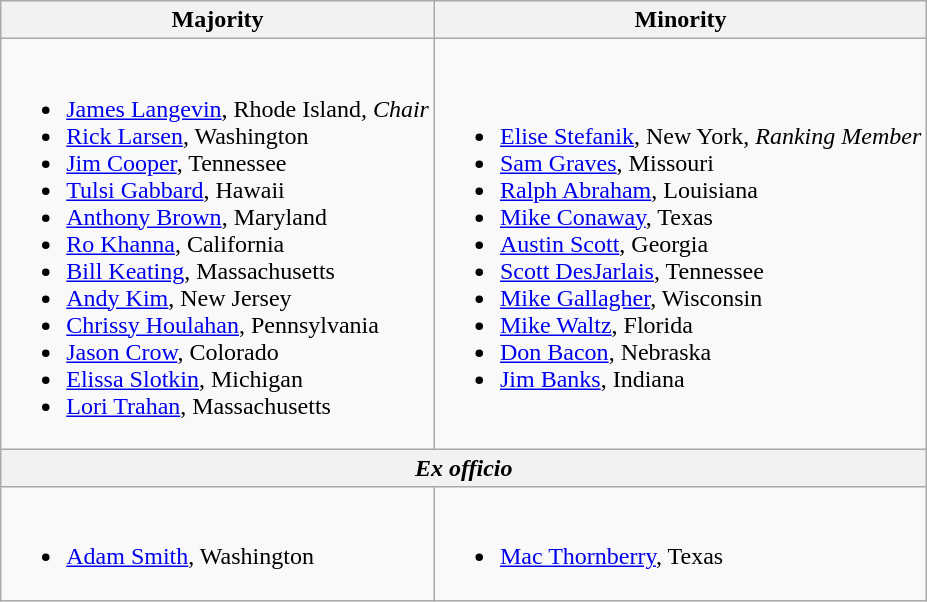<table class=wikitable>
<tr>
<th>Majority</th>
<th>Minority</th>
</tr>
<tr>
<td><br><ul><li><a href='#'>James Langevin</a>, Rhode Island, <em>Chair</em></li><li><a href='#'>Rick Larsen</a>, Washington</li><li><a href='#'>Jim Cooper</a>, Tennessee</li><li><a href='#'>Tulsi Gabbard</a>, Hawaii</li><li><a href='#'>Anthony Brown</a>, Maryland</li><li><a href='#'>Ro Khanna</a>, California</li><li><a href='#'>Bill Keating</a>, Massachusetts</li><li><a href='#'>Andy Kim</a>, New Jersey</li><li><a href='#'>Chrissy Houlahan</a>, Pennsylvania</li><li><a href='#'>Jason Crow</a>, Colorado</li><li><a href='#'>Elissa Slotkin</a>, Michigan</li><li><a href='#'>Lori Trahan</a>, Massachusetts</li></ul></td>
<td><br><ul><li><a href='#'>Elise Stefanik</a>, New York, <em>Ranking Member</em></li><li><a href='#'>Sam Graves</a>, Missouri</li><li><a href='#'>Ralph Abraham</a>, Louisiana</li><li><a href='#'>Mike Conaway</a>, Texas</li><li><a href='#'>Austin Scott</a>, Georgia</li><li><a href='#'>Scott DesJarlais</a>, Tennessee</li><li><a href='#'>Mike Gallagher</a>, Wisconsin</li><li><a href='#'>Mike Waltz</a>, Florida</li><li><a href='#'>Don Bacon</a>, Nebraska</li><li><a href='#'>Jim Banks</a>, Indiana</li></ul></td>
</tr>
<tr>
<th colspan=2><em>Ex officio</em></th>
</tr>
<tr>
<td><br><ul><li><a href='#'>Adam Smith</a>, Washington</li></ul></td>
<td><br><ul><li><a href='#'>Mac Thornberry</a>, Texas</li></ul></td>
</tr>
</table>
